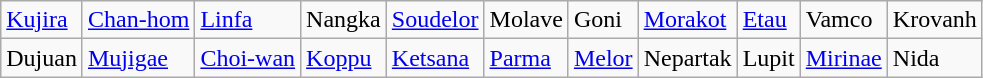<table class="wikitable">
<tr>
<td><a href='#'>Kujira</a></td>
<td><a href='#'>Chan-hom</a></td>
<td><a href='#'>Linfa</a></td>
<td>Nangka</td>
<td><a href='#'>Soudelor</a></td>
<td>Molave</td>
<td>Goni</td>
<td><a href='#'>Morakot</a></td>
<td><a href='#'>Etau</a></td>
<td>Vamco</td>
<td>Krovanh</td>
</tr>
<tr>
<td>Dujuan</td>
<td><a href='#'>Mujigae</a></td>
<td><a href='#'>Choi-wan</a></td>
<td><a href='#'>Koppu</a></td>
<td><a href='#'>Ketsana</a></td>
<td><a href='#'>Parma</a></td>
<td><a href='#'>Melor</a></td>
<td>Nepartak</td>
<td>Lupit</td>
<td><a href='#'>Mirinae</a></td>
<td>Nida</td>
</tr>
</table>
